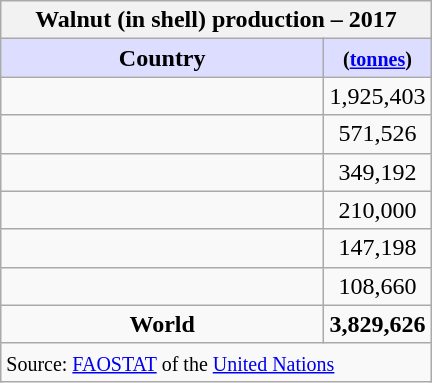<table class="wikitable"  style="float:right; clear:left; width:18em; text-align:center;">
<tr>
<th colspan=2>Walnut (in shell) production – 2017</th>
</tr>
<tr>
<th style="background:#ddf; width:75%;">Country</th>
<th style="background:#ddf; width:25%;"><small>(<a href='#'>tonnes</a>)</small></th>
</tr>
<tr>
<td></td>
<td>1,925,403</td>
</tr>
<tr>
<td></td>
<td>571,526</td>
</tr>
<tr>
<td></td>
<td>349,192</td>
</tr>
<tr>
<td></td>
<td>210,000</td>
</tr>
<tr>
<td></td>
<td>147,198</td>
</tr>
<tr>
<td></td>
<td>108,660</td>
</tr>
<tr>
<td><strong>World</strong></td>
<td><strong>3,829,626</strong></td>
</tr>
<tr>
<td colspan=2 style="text-align:left;"><small>Source: <a href='#'>FAOSTAT</a> of the <a href='#'>United Nations</a></small></td>
</tr>
</table>
